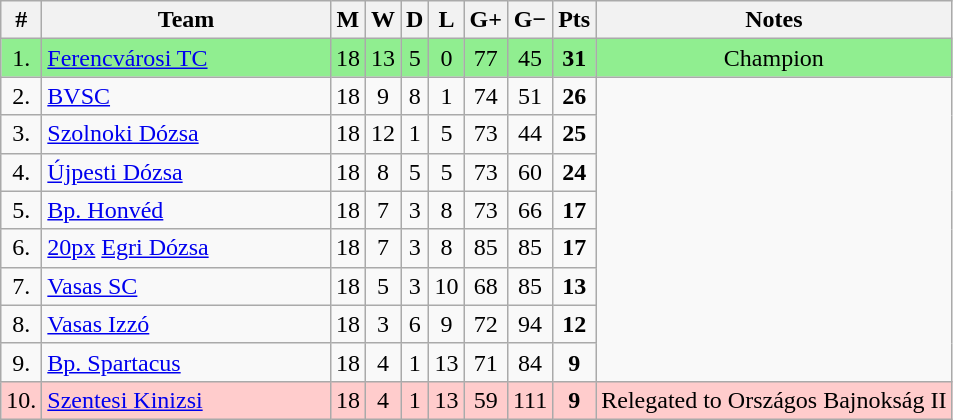<table class="wikitable sortable" style="text-align:center">
<tr>
<th>#</th>
<th width="185">Team</th>
<th>M</th>
<th>W</th>
<th>D</th>
<th>L</th>
<th>G+</th>
<th>G−</th>
<th>Pts</th>
<th>Notes</th>
</tr>
<tr style="background: #90EE90;">
<td>1.</td>
<td align="left"> <a href='#'>Ferencvárosi TC</a></td>
<td>18</td>
<td>13</td>
<td>5</td>
<td>0</td>
<td>77</td>
<td>45</td>
<td><strong>31</strong></td>
<td>Champion</td>
</tr>
<tr>
<td>2.</td>
<td align="left"> <a href='#'>BVSC</a></td>
<td>18</td>
<td>9</td>
<td>8</td>
<td>1</td>
<td>74</td>
<td>51</td>
<td><strong>26</strong></td>
</tr>
<tr>
<td>3.</td>
<td align="left"> <a href='#'>Szolnoki Dózsa</a></td>
<td>18</td>
<td>12</td>
<td>1</td>
<td>5</td>
<td>73</td>
<td>44</td>
<td><strong>25</strong></td>
</tr>
<tr>
<td>4.</td>
<td align="left"> <a href='#'>Újpesti Dózsa</a></td>
<td>18</td>
<td>8</td>
<td>5</td>
<td>5</td>
<td>73</td>
<td>60</td>
<td><strong>24</strong></td>
</tr>
<tr>
<td>5.</td>
<td align="left"> <a href='#'>Bp. Honvéd</a></td>
<td>18</td>
<td>7</td>
<td>3</td>
<td>8</td>
<td>73</td>
<td>66</td>
<td><strong>17</strong></td>
</tr>
<tr>
<td>6.</td>
<td align="left"><a href='#'>20px</a> <a href='#'>Egri Dózsa</a></td>
<td>18</td>
<td>7</td>
<td>3</td>
<td>8</td>
<td>85</td>
<td>85</td>
<td><strong>17</strong></td>
</tr>
<tr>
<td>7.</td>
<td align="left"> <a href='#'>Vasas SC</a></td>
<td>18</td>
<td>5</td>
<td>3</td>
<td>10</td>
<td>68</td>
<td>85</td>
<td><strong>13</strong></td>
</tr>
<tr>
<td>8.</td>
<td align="left"> <a href='#'>Vasas Izzó</a></td>
<td>18</td>
<td>3</td>
<td>6</td>
<td>9</td>
<td>72</td>
<td>94</td>
<td><strong>12</strong></td>
</tr>
<tr>
<td>9.</td>
<td align="left"> <a href='#'>Bp. Spartacus</a></td>
<td>18</td>
<td>4</td>
<td>1</td>
<td>13</td>
<td>71</td>
<td>84</td>
<td><strong>9</strong></td>
</tr>
<tr style="background: #FFCCCC;">
<td>10.</td>
<td align="left"> <a href='#'>Szentesi Kinizsi</a></td>
<td>18</td>
<td>4</td>
<td>1</td>
<td>13</td>
<td>59</td>
<td>111</td>
<td><strong>9</strong></td>
<td>Relegated to Országos Bajnokság II</td>
</tr>
</table>
